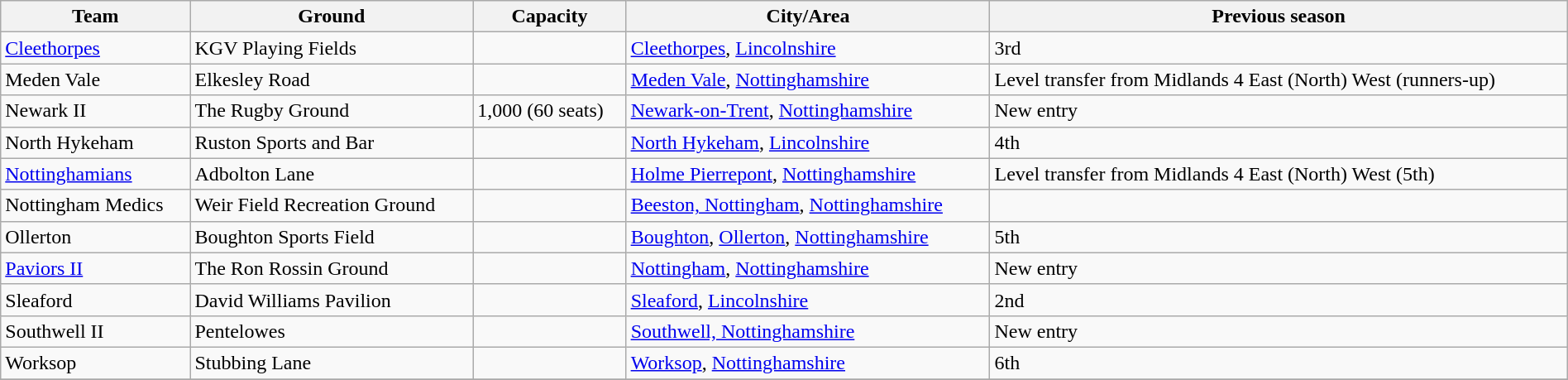<table class="wikitable sortable" width=100%>
<tr>
<th>Team</th>
<th>Ground</th>
<th>Capacity</th>
<th>City/Area</th>
<th>Previous season</th>
</tr>
<tr>
<td><a href='#'>Cleethorpes</a></td>
<td>KGV Playing Fields</td>
<td></td>
<td><a href='#'>Cleethorpes</a>, <a href='#'>Lincolnshire</a></td>
<td>3rd</td>
</tr>
<tr>
<td>Meden Vale</td>
<td>Elkesley Road</td>
<td></td>
<td><a href='#'>Meden Vale</a>, <a href='#'>Nottinghamshire</a></td>
<td>Level transfer from Midlands 4 East (North) West (runners-up)</td>
</tr>
<tr>
<td>Newark II</td>
<td>The Rugby Ground</td>
<td>1,000 (60 seats)</td>
<td><a href='#'>Newark-on-Trent</a>, <a href='#'>Nottinghamshire</a></td>
<td>New entry</td>
</tr>
<tr>
<td>North Hykeham</td>
<td>Ruston Sports and Bar</td>
<td></td>
<td><a href='#'>North Hykeham</a>, <a href='#'>Lincolnshire</a></td>
<td>4th</td>
</tr>
<tr>
<td><a href='#'>Nottinghamians</a></td>
<td>Adbolton Lane</td>
<td></td>
<td><a href='#'>Holme Pierrepont</a>, <a href='#'>Nottinghamshire</a></td>
<td>Level transfer from Midlands 4 East (North) West (5th)</td>
</tr>
<tr>
<td>Nottingham Medics</td>
<td>Weir Field Recreation Ground</td>
<td></td>
<td><a href='#'>Beeston, Nottingham</a>, <a href='#'>Nottinghamshire</a></td>
<td></td>
</tr>
<tr>
<td>Ollerton</td>
<td>Boughton Sports Field</td>
<td></td>
<td><a href='#'>Boughton</a>, <a href='#'>Ollerton</a>, <a href='#'>Nottinghamshire</a></td>
<td>5th</td>
</tr>
<tr>
<td><a href='#'>Paviors II</a></td>
<td>The Ron Rossin Ground</td>
<td></td>
<td><a href='#'>Nottingham</a>, <a href='#'>Nottinghamshire</a></td>
<td>New entry</td>
</tr>
<tr>
<td>Sleaford</td>
<td>David Williams Pavilion</td>
<td></td>
<td><a href='#'>Sleaford</a>, <a href='#'>Lincolnshire</a></td>
<td>2nd</td>
</tr>
<tr>
<td>Southwell II</td>
<td>Pentelowes</td>
<td></td>
<td><a href='#'>Southwell, Nottinghamshire</a></td>
<td>New entry</td>
</tr>
<tr>
<td>Worksop</td>
<td>Stubbing Lane</td>
<td></td>
<td><a href='#'>Worksop</a>, <a href='#'>Nottinghamshire</a></td>
<td>6th</td>
</tr>
<tr>
</tr>
</table>
